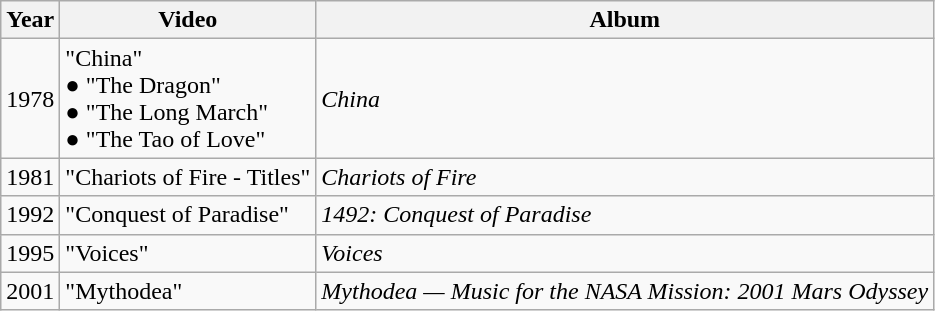<table class="wikitable">
<tr>
<th>Year</th>
<th>Video</th>
<th>Album</th>
</tr>
<tr>
<td>1978</td>
<td>"China"<br>● "The Dragon"<br>● "The Long March"<br>● "The Tao of Love"</td>
<td><em>China</em></td>
</tr>
<tr>
<td>1981</td>
<td>"Chariots of Fire - Titles"</td>
<td><em>Chariots of Fire</em></td>
</tr>
<tr>
<td>1992</td>
<td>"Conquest of Paradise"</td>
<td><em>1492: Conquest of Paradise</em></td>
</tr>
<tr>
<td>1995</td>
<td>"Voices"</td>
<td><em>Voices</em></td>
</tr>
<tr>
<td>2001</td>
<td>"Mythodea"</td>
<td><em>Mythodea — Music for the NASA Mission: 2001 Mars Odyssey</em></td>
</tr>
</table>
